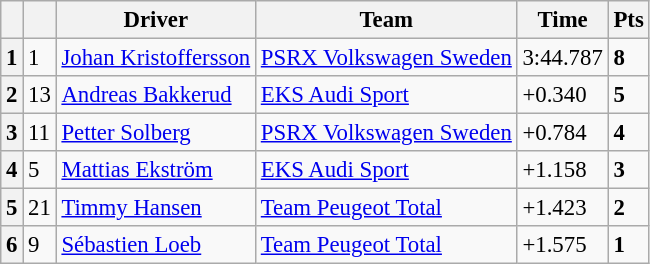<table class="wikitable" style="font-size:95%">
<tr>
<th></th>
<th></th>
<th>Driver</th>
<th>Team</th>
<th>Time</th>
<th>Pts</th>
</tr>
<tr>
<th>1</th>
<td>1</td>
<td> <a href='#'>Johan Kristoffersson</a></td>
<td><a href='#'>PSRX Volkswagen Sweden</a></td>
<td>3:44.787</td>
<td><strong>8</strong></td>
</tr>
<tr>
<th>2</th>
<td>13</td>
<td> <a href='#'>Andreas Bakkerud</a></td>
<td><a href='#'>EKS Audi Sport</a></td>
<td>+0.340</td>
<td><strong>5</strong></td>
</tr>
<tr>
<th>3</th>
<td>11</td>
<td> <a href='#'>Petter Solberg</a></td>
<td><a href='#'>PSRX Volkswagen Sweden</a></td>
<td>+0.784</td>
<td><strong>4</strong></td>
</tr>
<tr>
<th>4</th>
<td>5</td>
<td> <a href='#'>Mattias Ekström</a></td>
<td><a href='#'>EKS Audi Sport</a></td>
<td>+1.158</td>
<td><strong>3</strong></td>
</tr>
<tr>
<th>5</th>
<td>21</td>
<td> <a href='#'>Timmy Hansen</a></td>
<td><a href='#'>Team Peugeot Total</a></td>
<td>+1.423</td>
<td><strong>2</strong></td>
</tr>
<tr>
<th>6</th>
<td>9</td>
<td> <a href='#'>Sébastien Loeb</a></td>
<td><a href='#'>Team Peugeot Total</a></td>
<td>+1.575</td>
<td><strong>1</strong></td>
</tr>
</table>
